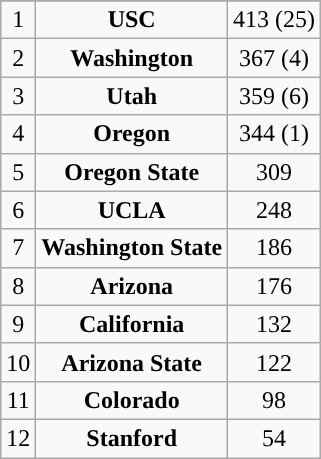<table class="wikitable" style="display: inline-table;">
<tr align="center">
</tr>
<tr align="center">
<td>1</td>
<td><strong>USC</strong></td>
<td>413 (25)</td>
</tr>
<tr align="center">
<td>2</td>
<td><strong>Washington</strong></td>
<td>367 (4)</td>
</tr>
<tr align="center">
<td>3</td>
<td><strong>Utah</strong></td>
<td>359 (6)</td>
</tr>
<tr align="center">
<td>4</td>
<td><strong>Oregon</strong></td>
<td>344 (1)</td>
</tr>
<tr align="center">
<td>5</td>
<td><strong>Oregon State</strong></td>
<td>309</td>
</tr>
<tr align="center">
<td>6</td>
<td><strong>UCLA</strong></td>
<td>248</td>
</tr>
<tr align="center">
<td>7</td>
<td><strong>Washington State</strong></td>
<td>186</td>
</tr>
<tr align="center">
<td>8</td>
<td><strong>Arizona</strong></td>
<td>176</td>
</tr>
<tr align="center">
<td>9</td>
<td><strong>California</strong></td>
<td>132</td>
</tr>
<tr align="center">
<td>10</td>
<td><strong>Arizona State</strong></td>
<td>122</td>
</tr>
<tr align="center">
<td>11</td>
<td><strong>Colorado</strong></td>
<td>98</td>
</tr>
<tr align="center">
<td>12</td>
<td><strong>Stanford</strong></td>
<td>54</td>
</tr>
</table>
